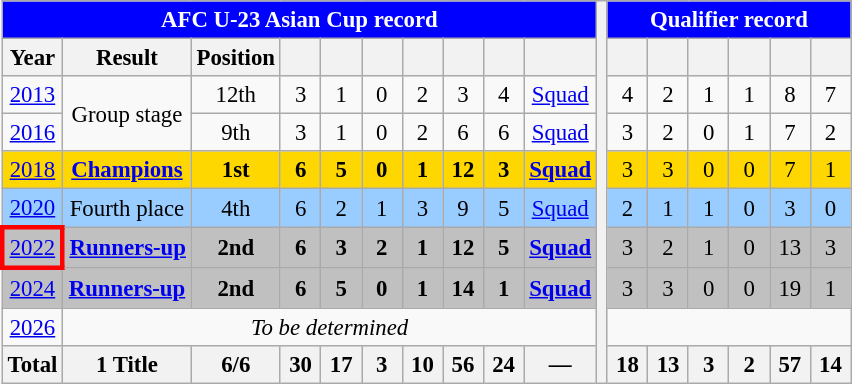<table class="wikitable" style="text-align: center;font-size:95%;">
<tr>
<th colspan="10"style=background:blue;color:white>AFC U-23 Asian Cup record</th>
<th rowspan="27"></th>
<th colspan="7"style=background:blue;color:white>Qualifier record</th>
</tr>
<tr>
<th>Year</th>
<th>Result</th>
<th>Position</th>
<th width=20></th>
<th width=20></th>
<th width=20></th>
<th width=20></th>
<th width=20></th>
<th width=20></th>
<th width=20></th>
<th width=20></th>
<th width=20></th>
<th width=20></th>
<th width=20></th>
<th width=20></th>
<th width=20></th>
</tr>
<tr>
<td> <a href='#'>2013</a></td>
<td rowspan=2>Group stage</td>
<td>12th</td>
<td>3</td>
<td>1</td>
<td>0</td>
<td>2</td>
<td>3</td>
<td>4</td>
<td><a href='#'>Squad</a></td>
<td>4</td>
<td>2</td>
<td>1</td>
<td>1</td>
<td>8</td>
<td>7</td>
</tr>
<tr>
<td> <a href='#'>2016</a></td>
<td>9th</td>
<td>3</td>
<td>1</td>
<td>0</td>
<td>2</td>
<td>6</td>
<td>6</td>
<td><a href='#'>Squad</a></td>
<td>3</td>
<td>2</td>
<td>0</td>
<td>1</td>
<td>7</td>
<td>2</td>
</tr>
<tr bgcolor=gold>
<td> <a href='#'>2018</a></td>
<td><strong><a href='#'>Champions</a></strong></td>
<td><strong>1st</strong></td>
<td><strong>6</strong></td>
<td><strong>5</strong></td>
<td><strong>0</strong></td>
<td><strong>1</strong></td>
<td><strong>12</strong></td>
<td><strong>3</strong></td>
<td><strong><a href='#'>Squad</a></strong></td>
<td>3</td>
<td>3</td>
<td>0</td>
<td>0</td>
<td>7</td>
<td>1</td>
</tr>
<tr bgcolor=#9acdff>
<td> <a href='#'>2020</a></td>
<td>Fourth place</td>
<td>4th</td>
<td>6</td>
<td>2</td>
<td>1</td>
<td>3</td>
<td>9</td>
<td>5</td>
<td><a href='#'>Squad</a></td>
<td>2</td>
<td>1</td>
<td>1</td>
<td>0</td>
<td>3</td>
<td>0</td>
</tr>
<tr bgcolor=silver>
<td style="border: 3px solid red"> <a href='#'>2022</a></td>
<td><strong><a href='#'>Runners-up</a></strong></td>
<td><strong>2nd</strong></td>
<td><strong>6</strong></td>
<td><strong>3</strong></td>
<td><strong>2</strong></td>
<td><strong>1</strong></td>
<td><strong>12</strong></td>
<td><strong>5</strong></td>
<td><strong><a href='#'>Squad</a></strong></td>
<td>3</td>
<td>2</td>
<td>1</td>
<td>0</td>
<td>13</td>
<td>3</td>
</tr>
<tr bgcolor=silver>
<td> <a href='#'>2024</a></td>
<td><strong><a href='#'>Runners-up</a></strong></td>
<td><strong>2nd</strong></td>
<td><strong>6</strong></td>
<td><strong>5</strong></td>
<td><strong>0</strong></td>
<td><strong>1</strong></td>
<td><strong>14</strong></td>
<td><strong>1</strong></td>
<td><strong><a href='#'>Squad</a></strong></td>
<td>3</td>
<td>3</td>
<td>0</td>
<td>0</td>
<td>19</td>
<td>1</td>
</tr>
<tr>
<td> <a href='#'>2026</a></td>
<td colspan=9><em>To be determined</em></td>
</tr>
<tr>
<th>Total</th>
<th>1 Title</th>
<th>6/6</th>
<th>30</th>
<th>17</th>
<th>3</th>
<th>10</th>
<th>56</th>
<th>24</th>
<th>—</th>
<th>18</th>
<th>13</th>
<th>3</th>
<th>2</th>
<th>57</th>
<th>14</th>
</tr>
</table>
